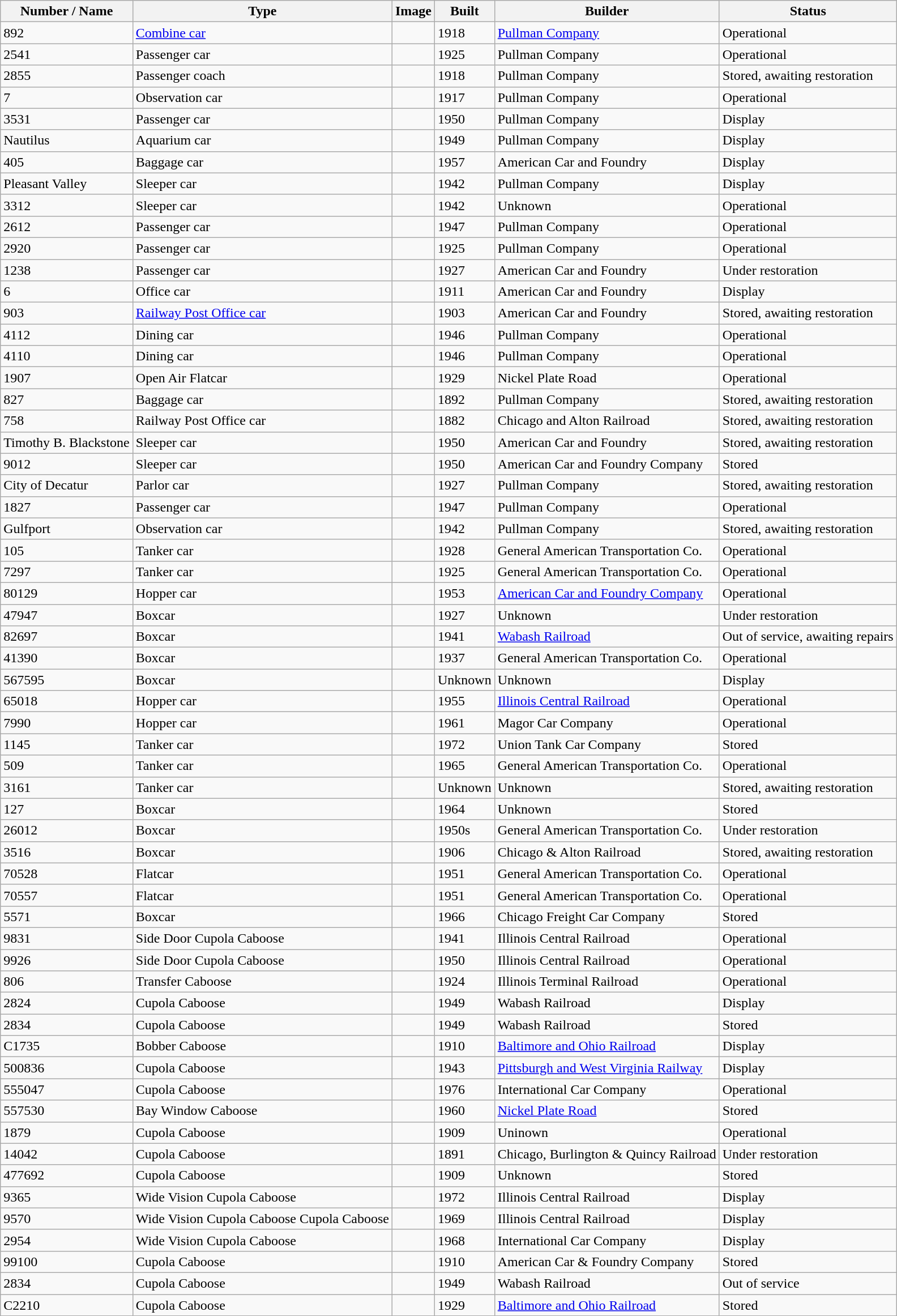<table class="wikitable">
<tr>
<th>Number / Name</th>
<th>Type</th>
<th>Image</th>
<th>Built</th>
<th>Builder</th>
<th>Status</th>
</tr>
<tr>
<td>892</td>
<td><a href='#'>Combine car</a></td>
<td></td>
<td>1918</td>
<td><a href='#'>Pullman Company</a></td>
<td>Operational</td>
</tr>
<tr>
<td>2541</td>
<td>Passenger car</td>
<td></td>
<td>1925</td>
<td>Pullman Company</td>
<td>Operational</td>
</tr>
<tr>
<td>2855</td>
<td>Passenger coach</td>
<td></td>
<td>1918</td>
<td>Pullman Company</td>
<td>Stored, awaiting restoration</td>
</tr>
<tr>
<td>7</td>
<td>Observation car</td>
<td></td>
<td>1917</td>
<td>Pullman Company</td>
<td>Operational</td>
</tr>
<tr>
<td>3531</td>
<td>Passenger car</td>
<td></td>
<td>1950</td>
<td>Pullman Company</td>
<td>Display</td>
</tr>
<tr>
<td>Nautilus</td>
<td>Aquarium car</td>
<td></td>
<td>1949</td>
<td>Pullman Company</td>
<td>Display</td>
</tr>
<tr>
<td>405</td>
<td>Baggage car</td>
<td></td>
<td>1957</td>
<td>American Car and Foundry</td>
<td>Display</td>
</tr>
<tr>
<td>Pleasant Valley</td>
<td>Sleeper car</td>
<td></td>
<td>1942</td>
<td>Pullman Company</td>
<td>Display</td>
</tr>
<tr>
<td>3312</td>
<td>Sleeper car</td>
<td></td>
<td>1942</td>
<td>Unknown</td>
<td>Operational</td>
</tr>
<tr>
<td>2612</td>
<td>Passenger car</td>
<td></td>
<td>1947</td>
<td>Pullman Company</td>
<td>Operational</td>
</tr>
<tr>
<td>2920</td>
<td>Passenger car</td>
<td></td>
<td>1925</td>
<td>Pullman Company</td>
<td>Operational</td>
</tr>
<tr>
<td>1238</td>
<td>Passenger car</td>
<td></td>
<td>1927</td>
<td>American Car and Foundry</td>
<td>Under restoration</td>
</tr>
<tr>
<td>6</td>
<td>Office car</td>
<td></td>
<td>1911</td>
<td>American Car and Foundry</td>
<td>Display</td>
</tr>
<tr>
<td>903</td>
<td><a href='#'>Railway Post Office car</a></td>
<td></td>
<td>1903</td>
<td>American Car and Foundry</td>
<td>Stored, awaiting restoration</td>
</tr>
<tr>
<td>4112</td>
<td>Dining car</td>
<td></td>
<td>1946</td>
<td>Pullman Company</td>
<td>Operational</td>
</tr>
<tr>
<td>4110</td>
<td>Dining car</td>
<td></td>
<td>1946</td>
<td>Pullman Company</td>
<td>Operational</td>
</tr>
<tr>
<td>1907</td>
<td>Open Air Flatcar</td>
<td></td>
<td>1929</td>
<td>Nickel Plate Road</td>
<td>Operational</td>
</tr>
<tr>
<td>827</td>
<td>Baggage car</td>
<td></td>
<td>1892</td>
<td>Pullman Company</td>
<td>Stored, awaiting restoration</td>
</tr>
<tr>
<td>758</td>
<td>Railway Post Office car</td>
<td></td>
<td>1882</td>
<td>Chicago and Alton Railroad</td>
<td>Stored, awaiting restoration</td>
</tr>
<tr>
<td>Timothy B. Blackstone</td>
<td>Sleeper car</td>
<td></td>
<td>1950</td>
<td>American Car and Foundry</td>
<td>Stored, awaiting restoration</td>
</tr>
<tr>
<td>9012</td>
<td>Sleeper car</td>
<td></td>
<td>1950</td>
<td>American Car and Foundry Company</td>
<td>Stored</td>
</tr>
<tr>
<td>City of Decatur</td>
<td>Parlor car</td>
<td></td>
<td>1927</td>
<td>Pullman Company</td>
<td>Stored, awaiting restoration</td>
</tr>
<tr>
<td>1827</td>
<td>Passenger car</td>
<td></td>
<td>1947</td>
<td>Pullman Company</td>
<td>Operational</td>
</tr>
<tr>
<td>Gulfport</td>
<td>Observation car</td>
<td></td>
<td>1942</td>
<td>Pullman Company</td>
<td>Stored, awaiting restoration</td>
</tr>
<tr>
<td>105</td>
<td>Tanker car</td>
<td></td>
<td>1928</td>
<td>General American Transportation Co.</td>
<td>Operational</td>
</tr>
<tr>
<td>7297</td>
<td>Tanker car</td>
<td></td>
<td>1925</td>
<td>General American Transportation Co.</td>
<td>Operational</td>
</tr>
<tr>
<td>80129</td>
<td>Hopper car</td>
<td></td>
<td>1953</td>
<td><a href='#'>American Car and Foundry Company</a></td>
<td>Operational</td>
</tr>
<tr>
<td>47947</td>
<td>Boxcar</td>
<td></td>
<td>1927</td>
<td>Unknown</td>
<td>Under restoration</td>
</tr>
<tr>
<td>82697</td>
<td>Boxcar</td>
<td></td>
<td>1941</td>
<td><a href='#'>Wabash Railroad</a></td>
<td>Out of service, awaiting repairs</td>
</tr>
<tr>
<td>41390</td>
<td>Boxcar</td>
<td></td>
<td>1937</td>
<td>General American Transportation Co.</td>
<td>Operational</td>
</tr>
<tr>
<td>567595</td>
<td>Boxcar</td>
<td></td>
<td>Unknown</td>
<td>Unknown</td>
<td>Display</td>
</tr>
<tr>
<td>65018</td>
<td>Hopper car</td>
<td></td>
<td>1955</td>
<td><a href='#'>Illinois Central Railroad</a></td>
<td>Operational</td>
</tr>
<tr>
<td>7990</td>
<td>Hopper car</td>
<td></td>
<td>1961</td>
<td>Magor Car Company</td>
<td>Operational</td>
</tr>
<tr>
<td>1145</td>
<td>Tanker car</td>
<td></td>
<td>1972</td>
<td>Union Tank Car Company</td>
<td>Stored</td>
</tr>
<tr>
<td>509</td>
<td>Tanker car</td>
<td></td>
<td>1965</td>
<td>General American Transportation Co.</td>
<td>Operational</td>
</tr>
<tr>
<td>3161</td>
<td>Tanker car</td>
<td></td>
<td>Unknown</td>
<td>Unknown</td>
<td>Stored, awaiting restoration</td>
</tr>
<tr>
<td>127</td>
<td>Boxcar</td>
<td></td>
<td>1964</td>
<td>Unknown</td>
<td>Stored</td>
</tr>
<tr>
<td>26012</td>
<td>Boxcar</td>
<td></td>
<td>1950s</td>
<td>General American Transportation Co.</td>
<td>Under restoration</td>
</tr>
<tr>
<td>3516</td>
<td>Boxcar</td>
<td></td>
<td>1906</td>
<td>Chicago & Alton Railroad</td>
<td>Stored, awaiting restoration</td>
</tr>
<tr>
<td>70528</td>
<td>Flatcar</td>
<td></td>
<td>1951</td>
<td>General American Transportation Co.</td>
<td>Operational</td>
</tr>
<tr>
<td>70557</td>
<td>Flatcar</td>
<td></td>
<td>1951</td>
<td>General American Transportation Co.</td>
<td>Operational</td>
</tr>
<tr>
<td>5571</td>
<td>Boxcar</td>
<td></td>
<td>1966</td>
<td>Chicago Freight Car Company</td>
<td>Stored</td>
</tr>
<tr>
<td>9831</td>
<td>Side Door Cupola Caboose</td>
<td></td>
<td>1941</td>
<td>Illinois Central Railroad</td>
<td>Operational</td>
</tr>
<tr>
<td>9926</td>
<td>Side Door Cupola Caboose</td>
<td></td>
<td>1950</td>
<td>Illinois Central Railroad</td>
<td>Operational</td>
</tr>
<tr>
<td>806</td>
<td>Transfer Caboose</td>
<td></td>
<td>1924</td>
<td>Illinois Terminal Railroad</td>
<td>Operational</td>
</tr>
<tr>
<td>2824</td>
<td>Cupola Caboose</td>
<td></td>
<td>1949</td>
<td>Wabash Railroad</td>
<td>Display</td>
</tr>
<tr>
<td>2834</td>
<td>Cupola Caboose</td>
<td></td>
<td>1949</td>
<td>Wabash Railroad</td>
<td>Stored</td>
</tr>
<tr>
<td>C1735</td>
<td>Bobber Caboose</td>
<td></td>
<td>1910</td>
<td><a href='#'>Baltimore and Ohio Railroad</a></td>
<td>Display</td>
</tr>
<tr>
<td>500836</td>
<td>Cupola Caboose</td>
<td></td>
<td>1943</td>
<td><a href='#'>Pittsburgh and West Virginia Railway</a></td>
<td>Display</td>
</tr>
<tr>
<td>555047</td>
<td>Cupola Caboose</td>
<td></td>
<td>1976</td>
<td>International Car Company</td>
<td>Operational</td>
</tr>
<tr>
<td>557530</td>
<td>Bay Window Caboose</td>
<td></td>
<td>1960</td>
<td><a href='#'>Nickel Plate Road</a></td>
<td>Stored</td>
</tr>
<tr>
<td>1879</td>
<td>Cupola Caboose</td>
<td></td>
<td>1909</td>
<td>Uninown</td>
<td>Operational</td>
</tr>
<tr>
<td>14042</td>
<td>Cupola Caboose</td>
<td></td>
<td>1891</td>
<td>Chicago, Burlington & Quincy Railroad</td>
<td>Under restoration</td>
</tr>
<tr>
<td>477692</td>
<td>Cupola Caboose</td>
<td></td>
<td>1909</td>
<td>Unknown</td>
<td>Stored</td>
</tr>
<tr>
<td>9365</td>
<td>Wide Vision Cupola Caboose</td>
<td></td>
<td>1972</td>
<td>Illinois Central Railroad</td>
<td>Display</td>
</tr>
<tr>
<td>9570</td>
<td>Wide Vision Cupola Caboose Cupola Caboose</td>
<td></td>
<td>1969</td>
<td>Illinois Central Railroad</td>
<td>Display</td>
</tr>
<tr>
<td>2954</td>
<td>Wide Vision Cupola Caboose</td>
<td></td>
<td>1968</td>
<td>International Car Company</td>
<td>Display</td>
</tr>
<tr>
<td>99100</td>
<td>Cupola Caboose</td>
<td></td>
<td>1910</td>
<td>American Car & Foundry Company</td>
<td>Stored</td>
</tr>
<tr>
<td>2834</td>
<td>Cupola Caboose</td>
<td></td>
<td>1949</td>
<td>Wabash Railroad</td>
<td>Out of service</td>
</tr>
<tr>
<td>C2210</td>
<td>Cupola Caboose</td>
<td></td>
<td>1929</td>
<td><a href='#'>Baltimore and Ohio Railroad</a></td>
<td>Stored</td>
</tr>
</table>
